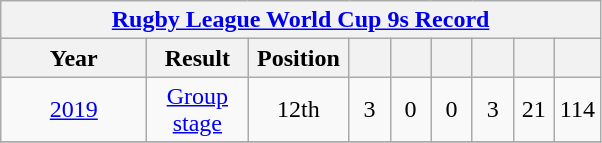<table class="wikitable" style="text-align: center;">
<tr>
<th colspan=9><a href='#'>Rugby League World Cup 9s Record</a></th>
</tr>
<tr>
<th style="width:90px;">Year</th>
<th style="width:60px;">Result</th>
<th style="width:60px;">Position</th>
<th style="width:20px;"></th>
<th style="width:20px;"></th>
<th style="width:20px;"></th>
<th style="width:20px;"></th>
<th style="width:20px;"></th>
<th style="width:20px;"></th>
</tr>
<tr>
<td> <a href='#'>2019</a></td>
<td><a href='#'>Group stage</a></td>
<td>12th</td>
<td>3</td>
<td>0</td>
<td>0</td>
<td>3</td>
<td>21</td>
<td>114</td>
</tr>
<tr>
</tr>
</table>
